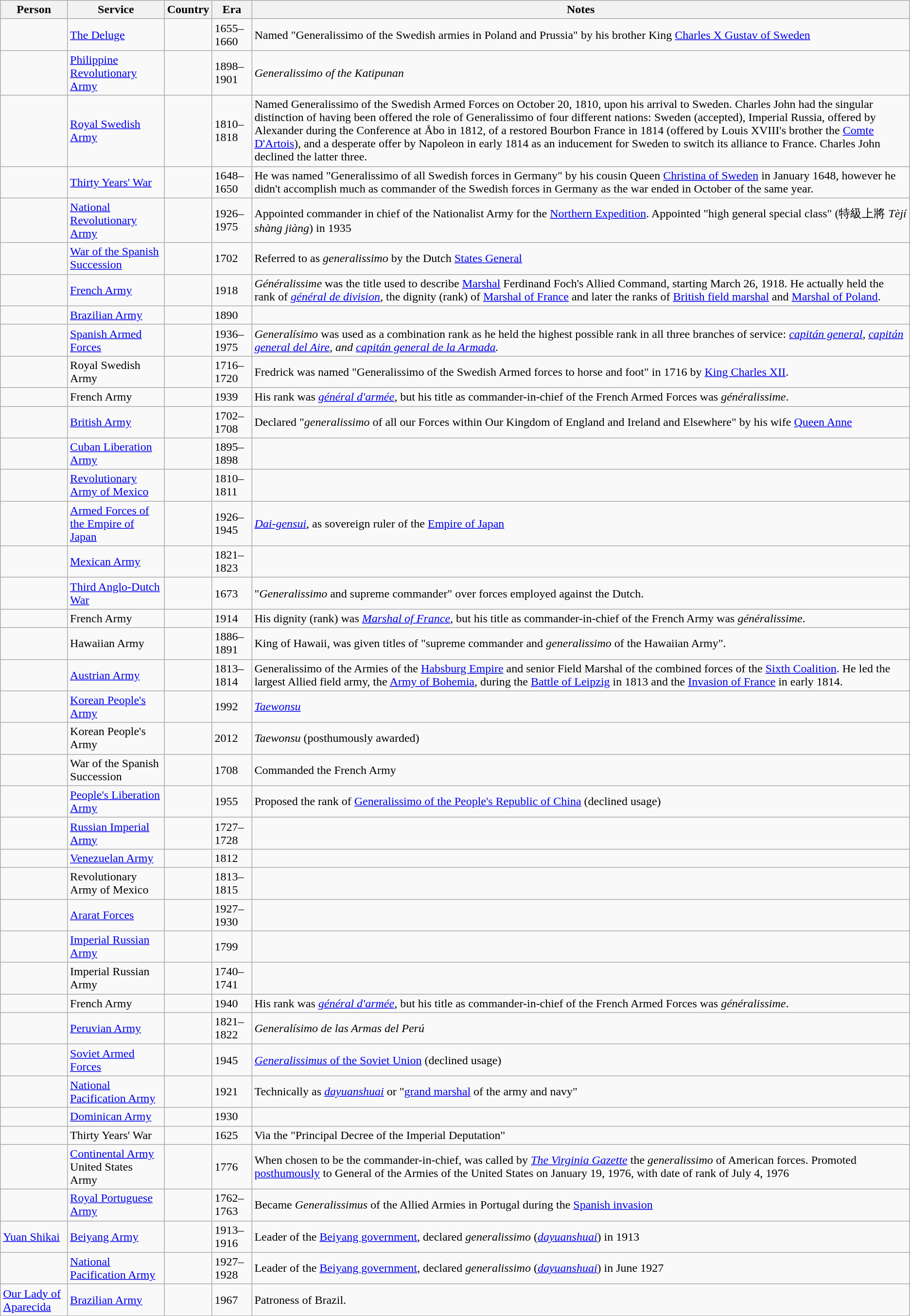<table class="wikitable sortable">
<tr>
<th>Person</th>
<th>Service</th>
<th>Country</th>
<th>Era</th>
<th class="unsortable">Notes</th>
</tr>
<tr>
<td></td>
<td><a href='#'>The Deluge</a></td>
<td></td>
<td>1655–1660</td>
<td>Named "Generalissimo of the Swedish armies in Poland and Prussia" by his brother King <a href='#'>Charles X Gustav of Sweden</a></td>
</tr>
<tr>
<td></td>
<td><a href='#'>Philippine Revolutionary Army</a></td>
<td></td>
<td>1898–1901</td>
<td><em>Generalissimo of the Katipunan</em></td>
</tr>
<tr>
<td></td>
<td><a href='#'>Royal Swedish Army</a></td>
<td></td>
<td>1810–1818</td>
<td>Named Generalissimo of the Swedish Armed Forces on October 20, 1810, upon his arrival to Sweden. Charles John had the singular distinction of having been offered the role of Generalissimo of four different nations: Sweden (accepted), Imperial Russia, offered by Alexander during the Conference at Åbo in 1812, of a restored Bourbon France in 1814 (offered by Louis XVIII's brother the <a href='#'>Comte D'Artois</a>), and a desperate offer by Napoleon in early 1814 as an inducement for Sweden to switch its alliance to France. Charles John declined the latter three.</td>
</tr>
<tr>
<td></td>
<td><a href='#'>Thirty Years' War</a></td>
<td></td>
<td>1648–1650</td>
<td>He was named "Generalissimo of all Swedish forces in Germany" by his cousin Queen <a href='#'>Christina of Sweden</a> in January 1648, however he didn't accomplish much as commander of the Swedish forces in Germany as the war ended in October of the same year.</td>
</tr>
<tr>
<td></td>
<td><a href='#'>National Revolutionary Army</a></td>
<td></td>
<td>1926–1975</td>
<td>Appointed commander in chief of the Nationalist Army for the <a href='#'>Northern Expedition</a>. Appointed "high general special class" (特級上將 <em>Tèjí shàng jiàng</em>) in 1935</td>
</tr>
<tr>
<td></td>
<td><a href='#'>War of the Spanish Succession</a></td>
<td></td>
<td>1702</td>
<td>Referred to as <em>generalissimo</em> by the Dutch <a href='#'>States General</a></td>
</tr>
<tr>
<td></td>
<td><a href='#'>French Army</a></td>
<td></td>
<td>1918</td>
<td><em>Généralissime</em> was the title used to describe <a href='#'>Marshal</a> Ferdinand Foch's Allied Command, starting March 26, 1918. He actually held the rank of <em><a href='#'>général de division</a></em>, the dignity (rank) of <a href='#'>Marshal of France</a> and later the ranks of <a href='#'>British field marshal</a> and <a href='#'>Marshal of Poland</a>.</td>
</tr>
<tr>
<td></td>
<td><a href='#'>Brazilian Army</a></td>
<td></td>
<td>1890</td>
<td></td>
</tr>
<tr>
<td></td>
<td><a href='#'>Spanish Armed Forces</a></td>
<td></td>
<td>1936–1975</td>
<td><em>Generalísimo</em> was used as a combination rank as he held the highest possible rank in all three branches of service: <em><a href='#'>capitán general</a>, <a href='#'>capitán general del Aire</a>, and <a href='#'>capitán general de la Armada</a>.</em></td>
</tr>
<tr>
<td></td>
<td>Royal Swedish Army</td>
<td></td>
<td>1716–1720</td>
<td>Fredrick was named "Generalissimo of the Swedish Armed forces to horse and foot" in 1716 by <a href='#'>King Charles XII</a>.</td>
</tr>
<tr>
<td></td>
<td>French Army</td>
<td></td>
<td>1939</td>
<td>His rank was <em><a href='#'>général d'armée</a></em>, but his title as commander-in-chief of the French Armed Forces was <em>généralissime</em>.</td>
</tr>
<tr>
<td></td>
<td><a href='#'>British Army</a></td>
<td></td>
<td>1702–1708</td>
<td>Declared "<em>generalissimo</em> of all our Forces within Our Kingdom of England and Ireland and Elsewhere" by his wife <a href='#'>Queen Anne</a></td>
</tr>
<tr>
<td></td>
<td><a href='#'>Cuban Liberation Army</a></td>
<td></td>
<td>1895–1898</td>
<td></td>
</tr>
<tr>
<td></td>
<td><a href='#'>Revolutionary Army of Mexico</a></td>
<td></td>
<td>1810–1811</td>
<td></td>
</tr>
<tr>
<td></td>
<td><a href='#'>Armed Forces of the Empire of Japan</a></td>
<td></td>
<td>1926–1945</td>
<td><em><a href='#'>Dai-gensui</a></em>, as sovereign ruler of the <a href='#'>Empire of Japan</a></td>
</tr>
<tr>
<td></td>
<td><a href='#'>Mexican Army</a></td>
<td></td>
<td>1821–1823</td>
<td></td>
</tr>
<tr>
<td></td>
<td><a href='#'>Third Anglo-Dutch War</a></td>
<td></td>
<td>1673</td>
<td>"<em>Generalissimo</em> and supreme commander" over forces employed against the Dutch.</td>
</tr>
<tr>
<td></td>
<td>French Army</td>
<td></td>
<td>1914</td>
<td>His dignity (rank) was <em><a href='#'>Marshal of France</a></em>, but his title as commander-in-chief of the French Army was <em>généralissime</em>.</td>
</tr>
<tr>
<td></td>
<td>Hawaiian Army</td>
<td></td>
<td>1886–1891</td>
<td>King of Hawaii, was given titles of "supreme commander and <em>generalissimo</em> of the Hawaiian Army".</td>
</tr>
<tr>
<td></td>
<td><a href='#'>Austrian Army</a></td>
<td></td>
<td>1813–1814</td>
<td>Generalissimo of the Armies of the <a href='#'>Habsburg Empire</a> and senior Field Marshal of the combined forces of the <a href='#'>Sixth Coalition</a>. He led the largest Allied field army, the <a href='#'>Army of Bohemia</a>, during the <a href='#'>Battle of Leipzig</a> in 1813 and the <a href='#'>Invasion of France</a> in early 1814.</td>
</tr>
<tr>
<td></td>
<td><a href='#'>Korean People's Army</a></td>
<td></td>
<td>1992</td>
<td><em><a href='#'>Taewonsu</a></em></td>
</tr>
<tr>
<td></td>
<td>Korean People's Army</td>
<td></td>
<td>2012</td>
<td><em>Taewonsu</em> (posthumously awarded)</td>
</tr>
<tr>
<td></td>
<td>War of the Spanish Succession</td>
<td></td>
<td>1708</td>
<td>Commanded the French Army</td>
</tr>
<tr>
<td></td>
<td><a href='#'>People's Liberation Army</a></td>
<td></td>
<td>1955</td>
<td>Proposed the rank of <a href='#'>Generalissimo of the People's Republic of China</a> (declined usage)</td>
</tr>
<tr>
<td></td>
<td><a href='#'>Russian Imperial Army</a></td>
<td></td>
<td>1727–1728</td>
<td></td>
</tr>
<tr>
<td></td>
<td><a href='#'>Venezuelan Army</a></td>
<td></td>
<td>1812</td>
<td></td>
</tr>
<tr>
<td></td>
<td>Revolutionary Army of Mexico</td>
<td></td>
<td>1813–1815</td>
<td></td>
</tr>
<tr>
<td></td>
<td><a href='#'>Ararat Forces</a></td>
<td></td>
<td>1927–1930</td>
<td></td>
</tr>
<tr>
<td></td>
<td><a href='#'>Imperial Russian Army</a></td>
<td></td>
<td>1799</td>
<td></td>
</tr>
<tr>
<td></td>
<td>Imperial Russian Army</td>
<td></td>
<td>1740–1741</td>
<td></td>
</tr>
<tr>
<td></td>
<td>French Army</td>
<td></td>
<td>1940</td>
<td>His rank was <em><a href='#'>général d'armée</a></em>, but his title as commander-in-chief of the French Armed Forces was <em>généralissime</em>.</td>
</tr>
<tr>
<td></td>
<td><a href='#'>Peruvian Army</a></td>
<td></td>
<td>1821–1822</td>
<td><em>Generalísimo de las Armas del Perú</em></td>
</tr>
<tr>
<td></td>
<td><a href='#'>Soviet Armed Forces</a></td>
<td></td>
<td>1945</td>
<td><a href='#'><em>Generalissimus</em> of the Soviet Union</a> (declined usage)</td>
</tr>
<tr>
<td></td>
<td><a href='#'>National Pacification Army</a></td>
<td></td>
<td>1921</td>
<td>Technically as <em><a href='#'>dayuanshuai</a></em> or "<a href='#'>grand marshal</a> of the army and navy"</td>
</tr>
<tr>
<td></td>
<td><a href='#'>Dominican Army</a></td>
<td></td>
<td>1930</td>
<td></td>
</tr>
<tr>
<td></td>
<td>Thirty Years' War</td>
<td></td>
<td>1625</td>
<td>Via the "Principal Decree of the Imperial Deputation"</td>
</tr>
<tr>
<td></td>
<td><a href='#'>Continental Army</a><br>United States Army</td>
<td></td>
<td>1776</td>
<td>When chosen to be the commander-in-chief, was called by <em><a href='#'>The Virginia Gazette</a></em> the <em>generalissimo</em> of American forces. Promoted <a href='#'>posthumously</a> to General of the Armies of the United States on January 19, 1976, with date of rank of July 4, 1976</td>
</tr>
<tr>
<td></td>
<td><a href='#'>Royal Portuguese Army</a></td>
<td></td>
<td>1762–1763</td>
<td>Became <em>Generalissimus</em> of the Allied Armies in Portugal during the <a href='#'>Spanish invasion</a></td>
</tr>
<tr>
<td><a href='#'>Yuan Shikai</a></td>
<td><a href='#'>Beiyang Army</a></td>
<td></td>
<td>1913–1916</td>
<td>Leader of the <a href='#'>Beiyang government</a>, declared <em>generalissimo</em> (<em><a href='#'>dayuanshuai</a></em>) in 1913</td>
</tr>
<tr>
<td></td>
<td><a href='#'>National Pacification Army</a></td>
<td></td>
<td>1927–1928</td>
<td>Leader of the <a href='#'>Beiyang government</a>, declared <em>generalissimo</em> (<em><a href='#'>dayuanshuai</a></em>) in June 1927</td>
</tr>
<tr>
<td><a href='#'>Our Lady of Aparecida</a></td>
<td><a href='#'>Brazilian Army</a></td>
<td></td>
<td>1967</td>
<td>Patroness of Brazil.</td>
</tr>
<tr>
</tr>
</table>
